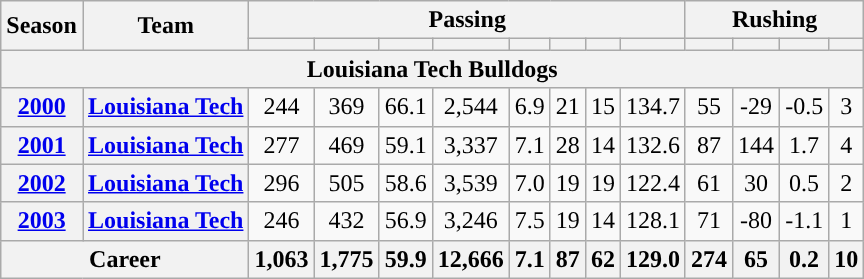<table class="wikitable" style="text-align:center;">
<tr>
<th rowspan="2">Season</th>
<th rowspan="2">Team</th>
<th colspan="8">Passing</th>
<th colspan="4">Rushing</th>
</tr>
<tr>
<th></th>
<th></th>
<th></th>
<th></th>
<th></th>
<th></th>
<th></th>
<th></th>
<th></th>
<th></th>
<th></th>
<th></th>
</tr>
<tr>
<th colspan="16">Louisiana Tech Bulldogs</th>
</tr>
<tr>
<th><a href='#'>2000</a></th>
<th><a href='#'>Louisiana Tech</a></th>
<td>244</td>
<td>369</td>
<td>66.1</td>
<td>2,544</td>
<td>6.9</td>
<td>21</td>
<td>15</td>
<td>134.7</td>
<td>55</td>
<td>-29</td>
<td>-0.5</td>
<td>3</td>
</tr>
<tr>
<th><a href='#'>2001</a></th>
<th><a href='#'>Louisiana Tech</a></th>
<td>277</td>
<td>469</td>
<td>59.1</td>
<td>3,337</td>
<td>7.1</td>
<td>28</td>
<td>14</td>
<td>132.6</td>
<td>87</td>
<td>144</td>
<td>1.7</td>
<td>4</td>
</tr>
<tr>
<th><a href='#'>2002</a></th>
<th><a href='#'>Louisiana Tech</a></th>
<td>296</td>
<td>505</td>
<td>58.6</td>
<td>3,539</td>
<td>7.0</td>
<td>19</td>
<td>19</td>
<td>122.4</td>
<td>61</td>
<td>30</td>
<td>0.5</td>
<td>2</td>
</tr>
<tr>
<th><a href='#'>2003</a></th>
<th><a href='#'>Louisiana Tech</a></th>
<td>246</td>
<td>432</td>
<td>56.9</td>
<td>3,246</td>
<td>7.5</td>
<td>19</td>
<td>14</td>
<td>128.1</td>
<td>71</td>
<td>-80</td>
<td>-1.1</td>
<td>1</td>
</tr>
<tr>
<th colspan="2">Career</th>
<th>1,063</th>
<th>1,775</th>
<th>59.9</th>
<th>12,666</th>
<th>7.1</th>
<th>87</th>
<th>62</th>
<th>129.0</th>
<th>274</th>
<th>65</th>
<th>0.2</th>
<th>10</th>
</tr>
</table>
